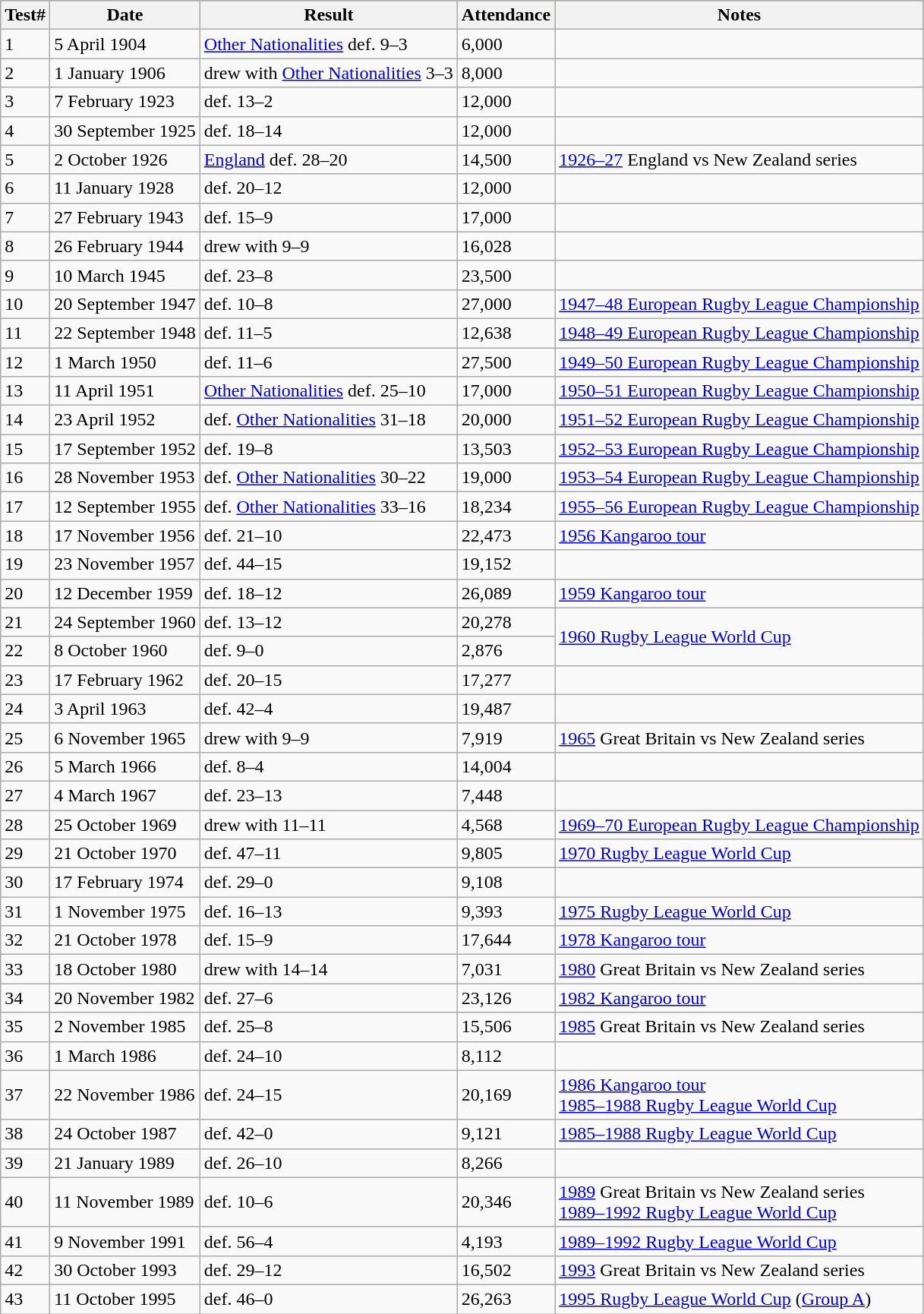<table class="wikitable">
<tr style="background:#bdb76b;">
<th>Test#</th>
<th>Date</th>
<th>Result</th>
<th>Attendance</th>
<th>Notes</th>
</tr>
<tr>
<td>1</td>
<td>5 April 1904</td>
<td><a href='#'>Other Nationalities</a> def.  9–3</td>
<td>6,000</td>
<td></td>
</tr>
<tr>
<td>2</td>
<td>1 January 1906</td>
<td> drew with <a href='#'>Other Nationalities</a> 3–3</td>
<td>8,000</td>
<td></td>
</tr>
<tr>
<td>3</td>
<td>7 February 1923</td>
<td> def.  13–2</td>
<td>12,000</td>
<td></td>
</tr>
<tr>
<td>4</td>
<td>30 September 1925</td>
<td> def.  18–14</td>
<td>12,000</td>
<td></td>
</tr>
<tr>
<td>5</td>
<td>2 October 1926</td>
<td> <a href='#'>England</a> def.  28–20</td>
<td>14,500</td>
<td><a href='#'>1926–27</a> England vs New Zealand series</td>
</tr>
<tr>
<td>6</td>
<td>11 January 1928</td>
<td> def.  20–12</td>
<td>12,000</td>
<td></td>
</tr>
<tr>
<td>7</td>
<td>27 February 1943</td>
<td> def.  15–9</td>
<td>17,000</td>
<td></td>
</tr>
<tr>
<td>8</td>
<td>26 February 1944</td>
<td> drew with  9–9</td>
<td>16,028</td>
<td></td>
</tr>
<tr>
<td>9</td>
<td>10 March 1945</td>
<td> def.  23–8</td>
<td>23,500</td>
<td></td>
</tr>
<tr>
<td>10</td>
<td>20 September 1947</td>
<td> def.  10–8</td>
<td>27,000</td>
<td><a href='#'>1947–48 European Rugby League Championship</a></td>
</tr>
<tr>
<td>11</td>
<td>22 September 1948</td>
<td> def.  11–5</td>
<td>12,638</td>
<td><a href='#'>1948–49 European Rugby League Championship</a></td>
</tr>
<tr>
<td>12</td>
<td>1 March 1950</td>
<td> def.  11–6</td>
<td>27,500</td>
<td><a href='#'>1949–50 European Rugby League Championship</a></td>
</tr>
<tr>
<td>13</td>
<td>11 April 1951</td>
<td><a href='#'>Other Nationalities</a> def.  25–10</td>
<td>17,000</td>
<td><a href='#'>1950–51 European Rugby League Championship</a></td>
</tr>
<tr>
<td>14</td>
<td>23 April 1952</td>
<td> def. <a href='#'>Other Nationalities</a> 31–18</td>
<td>20,000</td>
<td><a href='#'>1951–52 European Rugby League Championship</a></td>
</tr>
<tr>
<td>15</td>
<td>17 September 1952</td>
<td> def.  19–8</td>
<td>13,503</td>
<td><a href='#'>1952–53 European Rugby League Championship</a></td>
</tr>
<tr>
<td>16</td>
<td>28 November 1953</td>
<td> def. <a href='#'>Other Nationalities</a> 30–22</td>
<td>19,000</td>
<td><a href='#'>1953–54 European Rugby League Championship</a></td>
</tr>
<tr>
<td>17</td>
<td>12 September 1955</td>
<td> def. <a href='#'>Other Nationalities</a> 33–16</td>
<td>18,234</td>
<td><a href='#'>1955–56 European Rugby League Championship</a></td>
</tr>
<tr>
<td>18</td>
<td>17 November 1956</td>
<td> def.  21–10</td>
<td>22,473</td>
<td><a href='#'>1956 Kangaroo tour</a></td>
</tr>
<tr>
<td>19</td>
<td>23 November 1957</td>
<td> def.  44–15</td>
<td>19,152</td>
<td></td>
</tr>
<tr>
<td>20</td>
<td>12 December 1959</td>
<td> def.  18–12</td>
<td>26,089</td>
<td><a href='#'>1959 Kangaroo tour</a></td>
</tr>
<tr>
<td>21</td>
<td>24 September 1960</td>
<td> def.  13–12</td>
<td>20,278</td>
<td rowspan=2><a href='#'>1960 Rugby League World Cup</a></td>
</tr>
<tr>
<td>22</td>
<td>8 October 1960</td>
<td> def.  9–0</td>
<td>2,876</td>
</tr>
<tr>
<td>23</td>
<td>17 February 1962</td>
<td> def.  20–15</td>
<td>17,277</td>
<td></td>
</tr>
<tr>
<td>24</td>
<td>3 April 1963</td>
<td> def.  42–4</td>
<td>19,487</td>
<td></td>
</tr>
<tr>
<td>25</td>
<td>6 November 1965</td>
<td> drew with  9–9</td>
<td>7,919</td>
<td><a href='#'>1965</a> Great Britain vs New Zealand series</td>
</tr>
<tr>
<td>26</td>
<td>5 March 1966</td>
<td> def.  8–4</td>
<td>14,004</td>
<td></td>
</tr>
<tr>
<td>27</td>
<td>4 March 1967</td>
<td> def.  23–13</td>
<td>7,448</td>
<td></td>
</tr>
<tr>
<td>28</td>
<td>25 October 1969</td>
<td> drew with  11–11</td>
<td>4,568</td>
<td><a href='#'>1969–70 European Rugby League Championship</a></td>
</tr>
<tr>
<td>29</td>
<td>21 October 1970</td>
<td> def.  47–11</td>
<td>9,805</td>
<td><a href='#'>1970 Rugby League World Cup</a></td>
</tr>
<tr>
<td>30</td>
<td>17 February 1974</td>
<td> def.  29–0</td>
<td>9,108</td>
<td></td>
</tr>
<tr>
<td>31</td>
<td>1 November 1975</td>
<td> def.  16–13</td>
<td>9,393</td>
<td><a href='#'>1975 Rugby League World Cup</a></td>
</tr>
<tr>
<td>32</td>
<td>21 October 1978</td>
<td> def.  15–9</td>
<td>17,644</td>
<td><a href='#'>1978 Kangaroo tour</a></td>
</tr>
<tr>
<td>33</td>
<td>18 October 1980</td>
<td> drew with  14–14</td>
<td>7,031</td>
<td><a href='#'>1980</a> Great Britain vs New Zealand series</td>
</tr>
<tr>
<td>34</td>
<td>20 November 1982</td>
<td> def.  27–6</td>
<td>23,126</td>
<td><a href='#'>1982 Kangaroo tour</a></td>
</tr>
<tr>
<td>35</td>
<td>2 November 1985</td>
<td> def.  25–8</td>
<td>15,506</td>
<td><a href='#'>1985</a> Great Britain vs New Zealand series</td>
</tr>
<tr>
<td>36</td>
<td>1 March 1986</td>
<td> def.  24–10</td>
<td>8,112</td>
<td></td>
</tr>
<tr>
<td>37</td>
<td>22 November 1986</td>
<td> def.  24–15</td>
<td>20,169</td>
<td><a href='#'>1986 Kangaroo tour</a> <br> <a href='#'>1985–1988 Rugby League World Cup</a></td>
</tr>
<tr>
<td>38</td>
<td>24 October 1987</td>
<td> def.  42–0</td>
<td>9,121</td>
<td><a href='#'>1985–1988 Rugby League World Cup</a></td>
</tr>
<tr>
<td>39</td>
<td>21 January 1989</td>
<td> def.  26–10</td>
<td>8,266</td>
<td></td>
</tr>
<tr>
<td>40</td>
<td>11 November 1989</td>
<td> def.  10–6</td>
<td>20,346</td>
<td><a href='#'>1989</a> Great Britain vs New Zealand series <br> <a href='#'>1989–1992 Rugby League World Cup</a></td>
</tr>
<tr>
<td>41</td>
<td>9 November 1991</td>
<td> def.  56–4</td>
<td>4,193</td>
<td><a href='#'>1989–1992 Rugby League World Cup</a></td>
</tr>
<tr>
<td>42</td>
<td>30 October 1993</td>
<td> def.  29–12</td>
<td>16,502</td>
<td><a href='#'>1993</a> Great Britain vs New Zealand series</td>
</tr>
<tr>
<td>43</td>
<td>11 October 1995</td>
<td> def.  46–0</td>
<td>26,263</td>
<td><a href='#'>1995 Rugby League World Cup</a> (<a href='#'>Group A</a>)</td>
</tr>
</table>
